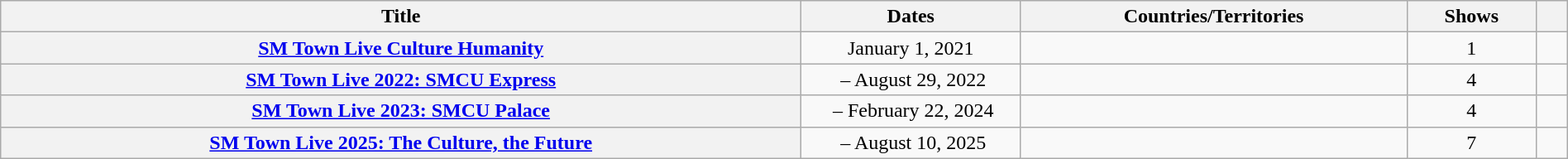<table class="wikitable sortable plainrowheaders" style="text-align:center;" width="100%">
<tr>
<th scope="col">Title</th>
<th scope="col" width="14%">Dates</th>
<th scope="col">Countries/Territories</th>
<th scope="col">Shows</th>
<th scope="col" width="2%" class="unsortable"></th>
</tr>
<tr>
<th scope="row"><a href='#'>SM Town Live Culture Humanity</a></th>
<td>January 1, 2021</td>
<td> </td>
<td>1</td>
<td></td>
</tr>
<tr>
<th scope="row"><a href='#'>SM Town Live 2022: SMCU Express</a></th>
<td> – August 29, 2022</td>
<td> </td>
<td>4</td>
<td></td>
</tr>
<tr>
<th scope="row"><a href='#'>SM Town Live 2023: SMCU Palace</a></th>
<td> – February 22, 2024</td>
<td> </td>
<td>4</td>
<td></td>
</tr>
<tr>
<th scope="row"><a href='#'>SM Town Live 2025: The Culture, the Future</a></th>
<td> – August 10, 2025</td>
<td> </td>
<td>7</td>
<td></td>
</tr>
</table>
